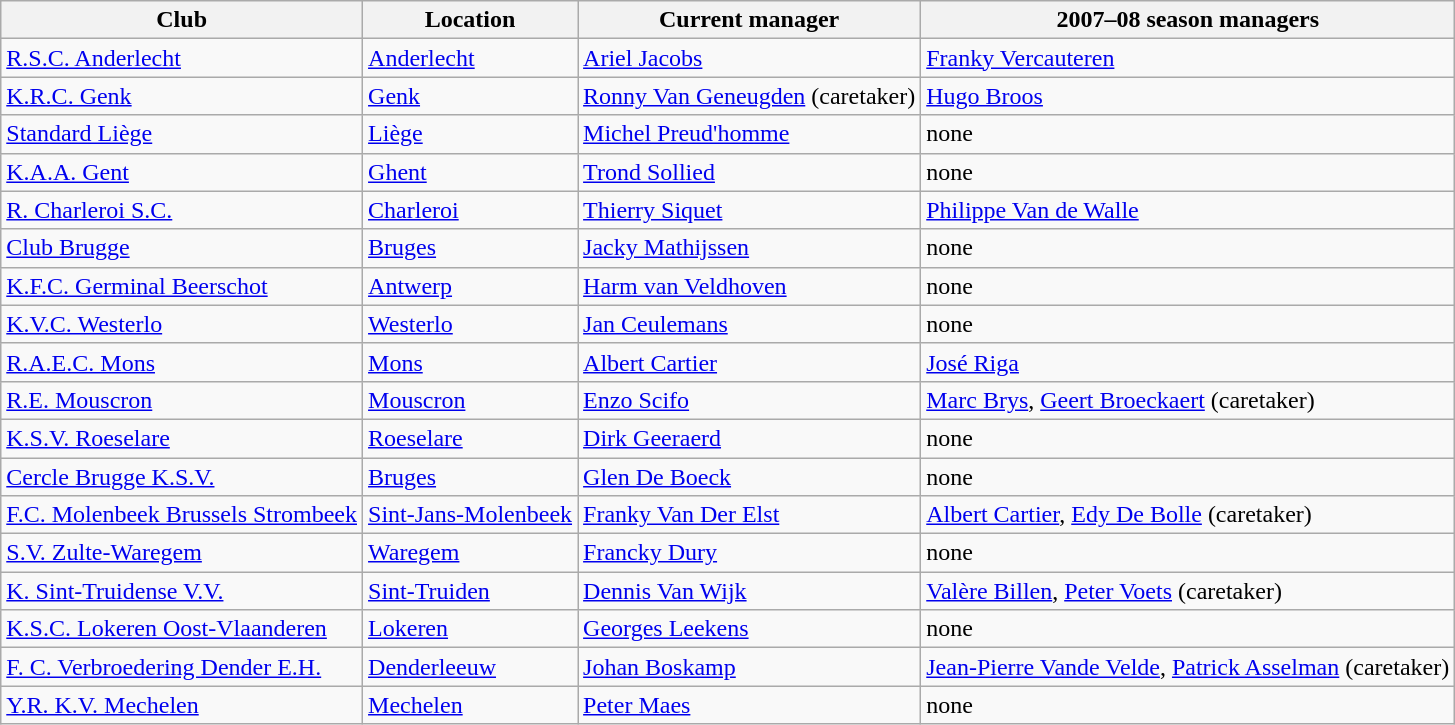<table class="wikitable">
<tr>
<th>Club</th>
<th>Location</th>
<th>Current manager</th>
<th>2007–08 season managers</th>
</tr>
<tr --->
<td><a href='#'>R.S.C. Anderlecht</a></td>
<td><a href='#'>Anderlecht</a></td>
<td> <a href='#'>Ariel Jacobs</a></td>
<td> <a href='#'>Franky Vercauteren</a></td>
</tr>
<tr --->
<td><a href='#'>K.R.C. Genk</a></td>
<td><a href='#'>Genk</a></td>
<td> <a href='#'>Ronny Van Geneugden</a> (caretaker)</td>
<td> <a href='#'>Hugo Broos</a></td>
</tr>
<tr --->
<td><a href='#'>Standard Liège</a></td>
<td><a href='#'>Liège</a></td>
<td> <a href='#'>Michel Preud'homme</a></td>
<td>none</td>
</tr>
<tr --->
<td><a href='#'>K.A.A. Gent</a></td>
<td><a href='#'>Ghent</a></td>
<td> <a href='#'>Trond Sollied</a></td>
<td>none</td>
</tr>
<tr --->
<td><a href='#'>R. Charleroi S.C.</a></td>
<td><a href='#'>Charleroi</a></td>
<td> <a href='#'>Thierry Siquet</a></td>
<td> <a href='#'>Philippe Van de Walle</a></td>
</tr>
<tr --->
<td><a href='#'>Club Brugge</a></td>
<td><a href='#'>Bruges</a></td>
<td> <a href='#'>Jacky Mathijssen</a></td>
<td>none</td>
</tr>
<tr --->
<td><a href='#'>K.F.C. Germinal Beerschot</a></td>
<td><a href='#'>Antwerp</a></td>
<td> <a href='#'>Harm van Veldhoven</a></td>
<td>none</td>
</tr>
<tr --->
<td><a href='#'>K.V.C. Westerlo</a></td>
<td><a href='#'>Westerlo</a></td>
<td> <a href='#'>Jan Ceulemans</a></td>
<td>none</td>
</tr>
<tr --->
<td><a href='#'>R.A.E.C. Mons</a></td>
<td><a href='#'>Mons</a></td>
<td> <a href='#'>Albert Cartier</a></td>
<td> <a href='#'>José Riga</a></td>
</tr>
<tr --->
<td><a href='#'>R.E. Mouscron</a></td>
<td><a href='#'>Mouscron</a></td>
<td> <a href='#'>Enzo Scifo</a></td>
<td> <a href='#'>Marc Brys</a>,  <a href='#'>Geert Broeckaert</a> (caretaker)</td>
</tr>
<tr --->
<td><a href='#'>K.S.V. Roeselare</a></td>
<td><a href='#'>Roeselare</a></td>
<td> <a href='#'>Dirk Geeraerd</a></td>
<td>none</td>
</tr>
<tr --->
<td><a href='#'>Cercle Brugge K.S.V.</a></td>
<td><a href='#'>Bruges</a></td>
<td> <a href='#'>Glen De Boeck</a></td>
<td>none</td>
</tr>
<tr --->
<td><a href='#'>F.C. Molenbeek Brussels Strombeek</a></td>
<td><a href='#'>Sint-Jans-Molenbeek</a></td>
<td> <a href='#'>Franky Van Der Elst</a></td>
<td> <a href='#'>Albert Cartier</a>,  <a href='#'>Edy De Bolle</a> (caretaker)</td>
</tr>
<tr --->
<td><a href='#'>S.V. Zulte-Waregem</a></td>
<td><a href='#'>Waregem</a></td>
<td> <a href='#'>Francky Dury</a></td>
<td>none</td>
</tr>
<tr --->
<td><a href='#'>K. Sint-Truidense V.V.</a></td>
<td><a href='#'>Sint-Truiden</a></td>
<td> <a href='#'>Dennis Van Wijk</a></td>
<td> <a href='#'>Valère Billen</a>,  <a href='#'>Peter Voets</a> (caretaker)</td>
</tr>
<tr --->
<td><a href='#'>K.S.C. Lokeren Oost-Vlaanderen</a></td>
<td><a href='#'>Lokeren</a></td>
<td> <a href='#'>Georges Leekens</a></td>
<td>none</td>
</tr>
<tr --->
<td><a href='#'>F. C. Verbroedering Dender E.H.</a></td>
<td><a href='#'>Denderleeuw</a></td>
<td> <a href='#'>Johan Boskamp</a></td>
<td> <a href='#'>Jean-Pierre Vande Velde</a>,  <a href='#'>Patrick Asselman</a> (caretaker)</td>
</tr>
<tr --->
<td><a href='#'>Y.R. K.V. Mechelen</a></td>
<td><a href='#'>Mechelen</a></td>
<td> <a href='#'>Peter Maes</a></td>
<td>none</td>
</tr>
</table>
